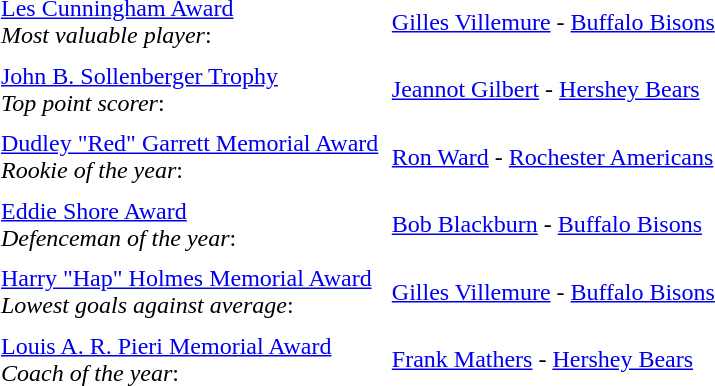<table cellpadding="3" cellspacing="3">
<tr>
<td><a href='#'>Les Cunningham Award</a><br><em>Most valuable player</em>:</td>
<td><a href='#'>Gilles Villemure</a> - <a href='#'>Buffalo Bisons</a></td>
</tr>
<tr>
<td><a href='#'>John B. Sollenberger Trophy</a><br><em>Top point scorer</em>:</td>
<td><a href='#'>Jeannot Gilbert</a> - <a href='#'>Hershey Bears</a></td>
</tr>
<tr>
<td><a href='#'>Dudley "Red" Garrett Memorial Award</a><br><em>Rookie of the year</em>:</td>
<td><a href='#'>Ron Ward</a> - <a href='#'>Rochester Americans</a></td>
</tr>
<tr>
<td><a href='#'>Eddie Shore Award</a><br><em>Defenceman of the year</em>:</td>
<td><a href='#'>Bob Blackburn</a> - <a href='#'>Buffalo Bisons</a></td>
</tr>
<tr>
<td><a href='#'>Harry "Hap" Holmes Memorial Award</a><br><em>Lowest goals against average</em>:</td>
<td><a href='#'>Gilles Villemure</a> - <a href='#'>Buffalo Bisons</a></td>
</tr>
<tr>
<td><a href='#'>Louis A. R. Pieri Memorial Award</a><br><em>Coach of the year</em>:</td>
<td><a href='#'>Frank Mathers</a> - <a href='#'>Hershey Bears</a></td>
</tr>
</table>
